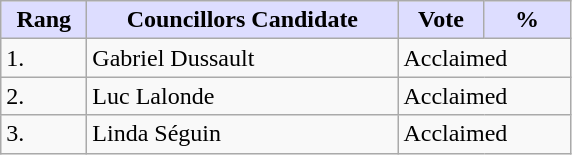<table class="wikitable">
<tr>
<th style="background:#ddf; width:50px;">Rang</th>
<th style="background:#ddf; width:200px;">Councillors Candidate</th>
<th style="background:#ddf; width:50px;">Vote</th>
<th style="background:#ddf; width:50px;">%</th>
</tr>
<tr>
<td>1.</td>
<td>Gabriel Dussault</td>
<td colspan="2">Acclaimed</td>
</tr>
<tr>
<td>2.</td>
<td>Luc Lalonde</td>
<td colspan="2">Acclaimed</td>
</tr>
<tr>
<td>3.</td>
<td>Linda Séguin</td>
<td colspan="2">Acclaimed</td>
</tr>
</table>
